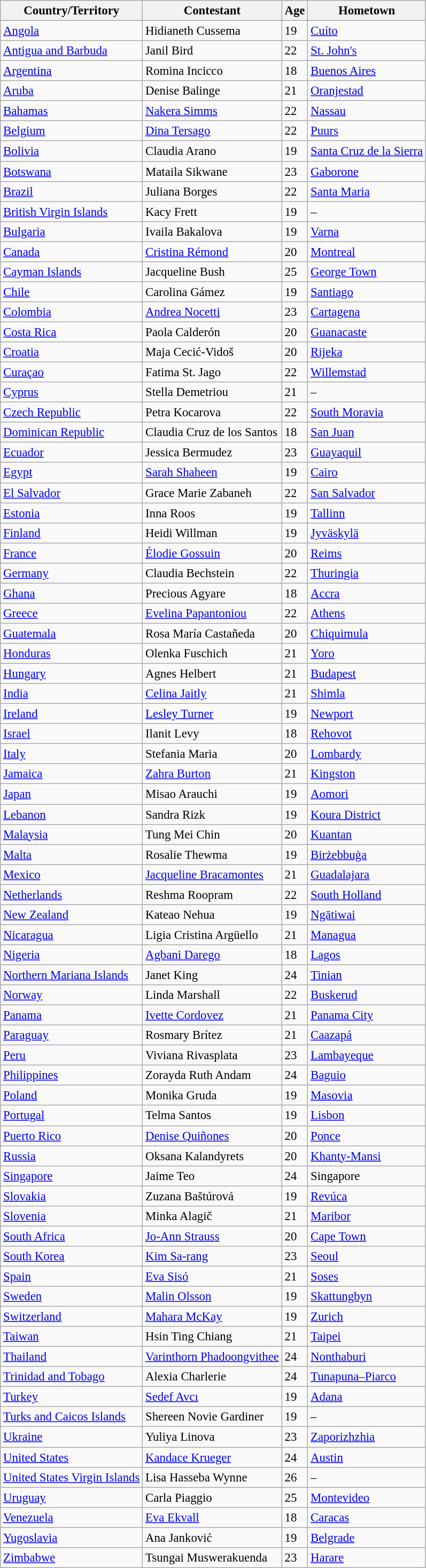<table class="wikitable sortable" style="font-size: 95%;">
<tr>
<th>Country/Territory</th>
<th>Contestant</th>
<th>Age</th>
<th>Hometown</th>
</tr>
<tr>
<td> <a href='#'>Angola</a></td>
<td>Hidianeth Cussema</td>
<td>19</td>
<td><a href='#'>Cuíto</a></td>
</tr>
<tr>
<td> <a href='#'>Antigua and Barbuda</a></td>
<td>Janil Bird</td>
<td>22</td>
<td><a href='#'>St. John's</a></td>
</tr>
<tr>
<td> <a href='#'>Argentina</a></td>
<td>Romina Incicco</td>
<td>18</td>
<td><a href='#'>Buenos Aires</a></td>
</tr>
<tr>
<td> <a href='#'>Aruba</a></td>
<td>Denise Balinge</td>
<td>21</td>
<td><a href='#'>Oranjestad</a></td>
</tr>
<tr>
<td> <a href='#'>Bahamas</a></td>
<td><a href='#'>Nakera Simms</a></td>
<td>22</td>
<td><a href='#'>Nassau</a></td>
</tr>
<tr>
<td> <a href='#'>Belgium</a></td>
<td><a href='#'>Dina Tersago</a></td>
<td>22</td>
<td><a href='#'>Puurs</a></td>
</tr>
<tr>
<td> <a href='#'>Bolivia</a></td>
<td>Claudia Arano</td>
<td>19</td>
<td><a href='#'>Santa Cruz de la Sierra</a></td>
</tr>
<tr>
<td> <a href='#'>Botswana</a></td>
<td>Mataila Sikwane</td>
<td>23</td>
<td><a href='#'>Gaborone</a></td>
</tr>
<tr>
<td> <a href='#'>Brazil</a></td>
<td>Juliana Borges</td>
<td>22</td>
<td><a href='#'>Santa Maria</a></td>
</tr>
<tr>
<td> <a href='#'>British Virgin Islands</a></td>
<td>Kacy Frett</td>
<td>19</td>
<td>–</td>
</tr>
<tr>
<td> <a href='#'>Bulgaria</a></td>
<td>Ivaila Bakalova</td>
<td>19</td>
<td><a href='#'>Varna</a></td>
</tr>
<tr>
<td> <a href='#'>Canada</a></td>
<td><a href='#'>Cristina Rémond</a></td>
<td>20</td>
<td><a href='#'>Montreal</a></td>
</tr>
<tr>
<td> <a href='#'>Cayman Islands</a></td>
<td>Jacqueline Bush</td>
<td>25</td>
<td><a href='#'>George Town</a></td>
</tr>
<tr>
<td> <a href='#'>Chile</a></td>
<td>Carolina Gámez</td>
<td>19</td>
<td><a href='#'>Santiago</a></td>
</tr>
<tr>
<td> <a href='#'>Colombia</a></td>
<td><a href='#'>Andrea Nocetti</a></td>
<td>23</td>
<td><a href='#'>Cartagena</a></td>
</tr>
<tr>
<td> <a href='#'>Costa Rica</a></td>
<td>Paola Calderón</td>
<td>20</td>
<td><a href='#'>Guanacaste</a></td>
</tr>
<tr>
<td> <a href='#'>Croatia</a></td>
<td>Maja Cecić-Vidoš</td>
<td>20</td>
<td><a href='#'>Rijeka</a></td>
</tr>
<tr>
<td> <a href='#'>Curaçao</a></td>
<td>Fatima St. Jago</td>
<td>22</td>
<td><a href='#'>Willemstad</a></td>
</tr>
<tr>
<td> <a href='#'>Cyprus</a></td>
<td>Stella Demetriou</td>
<td>21</td>
<td>–</td>
</tr>
<tr>
<td> <a href='#'>Czech Republic</a></td>
<td>Petra Kocarova</td>
<td>22</td>
<td><a href='#'>South Moravia</a></td>
</tr>
<tr>
<td> <a href='#'>Dominican Republic</a></td>
<td>Claudia Cruz de los Santos</td>
<td>18</td>
<td><a href='#'>San Juan</a></td>
</tr>
<tr>
<td> <a href='#'>Ecuador</a></td>
<td>Jessica Bermudez</td>
<td>23</td>
<td><a href='#'>Guayaquil</a></td>
</tr>
<tr>
<td> <a href='#'>Egypt</a></td>
<td><a href='#'>Sarah Shaheen</a></td>
<td>19</td>
<td><a href='#'>Cairo</a></td>
</tr>
<tr>
<td> <a href='#'>El Salvador</a></td>
<td>Grace Marie Zabaneh</td>
<td>22</td>
<td><a href='#'>San Salvador</a></td>
</tr>
<tr>
<td> <a href='#'>Estonia</a></td>
<td>Inna Roos</td>
<td>19</td>
<td><a href='#'>Tallinn</a></td>
</tr>
<tr>
<td> <a href='#'>Finland</a></td>
<td>Heidi Willman</td>
<td>19</td>
<td><a href='#'>Jyväskylä</a></td>
</tr>
<tr>
<td> <a href='#'>France</a></td>
<td><a href='#'>Élodie Gossuin</a></td>
<td>20</td>
<td><a href='#'>Reims</a></td>
</tr>
<tr>
<td> <a href='#'>Germany</a></td>
<td>Claudia Bechstein</td>
<td>22</td>
<td><a href='#'>Thuringia</a></td>
</tr>
<tr>
<td> <a href='#'>Ghana</a></td>
<td>Precious Agyare</td>
<td>18</td>
<td><a href='#'>Accra</a></td>
</tr>
<tr>
<td> <a href='#'>Greece</a></td>
<td><a href='#'>Evelina Papantoniou</a></td>
<td>22</td>
<td><a href='#'>Athens</a></td>
</tr>
<tr>
<td> <a href='#'>Guatemala</a></td>
<td>Rosa María Castañeda</td>
<td>20</td>
<td><a href='#'>Chiquimula</a></td>
</tr>
<tr>
<td> <a href='#'>Honduras</a></td>
<td>Olenka Fuschich</td>
<td>21</td>
<td><a href='#'>Yoro</a></td>
</tr>
<tr>
<td> <a href='#'>Hungary</a></td>
<td>Agnes Helbert</td>
<td>21</td>
<td><a href='#'>Budapest</a></td>
</tr>
<tr>
<td> <a href='#'>India</a></td>
<td><a href='#'>Celina Jaitly</a></td>
<td>21</td>
<td><a href='#'>Shimla</a></td>
</tr>
<tr>
<td> <a href='#'>Ireland</a></td>
<td><a href='#'>Lesley Turner</a></td>
<td>19</td>
<td><a href='#'>Newport</a></td>
</tr>
<tr>
<td> <a href='#'>Israel</a></td>
<td>Ilanit Levy</td>
<td>18</td>
<td><a href='#'>Rehovot</a></td>
</tr>
<tr>
<td> <a href='#'>Italy</a></td>
<td>Stefania Maria</td>
<td>20</td>
<td><a href='#'>Lombardy</a></td>
</tr>
<tr>
<td> <a href='#'>Jamaica</a></td>
<td><a href='#'>Zahra Burton</a></td>
<td>21</td>
<td><a href='#'>Kingston</a></td>
</tr>
<tr>
<td> <a href='#'>Japan</a></td>
<td>Misao Arauchi</td>
<td>19</td>
<td><a href='#'>Aomori</a></td>
</tr>
<tr>
<td> <a href='#'>Lebanon</a></td>
<td>Sandra Rizk</td>
<td>19</td>
<td><a href='#'>Koura District</a></td>
</tr>
<tr>
<td> <a href='#'>Malaysia</a></td>
<td>Tung Mei Chin</td>
<td>20</td>
<td><a href='#'>Kuantan</a></td>
</tr>
<tr>
<td> <a href='#'>Malta</a></td>
<td>Rosalie Thewma</td>
<td>19</td>
<td><a href='#'>Birżebbuġa</a></td>
</tr>
<tr>
<td> <a href='#'>Mexico</a></td>
<td><a href='#'>Jacqueline Bracamontes</a></td>
<td>21</td>
<td><a href='#'>Guadalajara</a></td>
</tr>
<tr>
<td> <a href='#'>Netherlands</a></td>
<td>Reshma Roopram</td>
<td>22</td>
<td><a href='#'>South Holland</a></td>
</tr>
<tr>
<td> <a href='#'>New Zealand</a></td>
<td>Kateao Nehua</td>
<td>19</td>
<td><a href='#'>Ngātiwai</a></td>
</tr>
<tr>
<td> <a href='#'>Nicaragua</a></td>
<td>Ligia Cristina Argüello</td>
<td>21</td>
<td><a href='#'>Managua</a></td>
</tr>
<tr>
<td> <a href='#'>Nigeria</a></td>
<td><a href='#'>Agbani Darego</a></td>
<td>18</td>
<td><a href='#'>Lagos</a></td>
</tr>
<tr>
<td> <a href='#'>Northern Mariana Islands</a></td>
<td>Janet King</td>
<td>24</td>
<td><a href='#'>Tinian</a></td>
</tr>
<tr>
<td> <a href='#'>Norway</a></td>
<td>Linda Marshall</td>
<td>22</td>
<td><a href='#'>Buskerud</a></td>
</tr>
<tr>
<td> <a href='#'>Panama</a></td>
<td><a href='#'>Ivette Cordovez</a></td>
<td>21</td>
<td><a href='#'>Panama City</a></td>
</tr>
<tr>
<td> <a href='#'>Paraguay</a></td>
<td>Rosmary Brítez</td>
<td>21</td>
<td><a href='#'>Caazapá</a></td>
</tr>
<tr>
<td> <a href='#'>Peru</a></td>
<td>Viviana Rivasplata</td>
<td>23</td>
<td><a href='#'>Lambayeque</a></td>
</tr>
<tr>
<td> <a href='#'>Philippines</a></td>
<td>Zorayda Ruth Andam</td>
<td>24</td>
<td><a href='#'>Baguio</a></td>
</tr>
<tr>
<td> <a href='#'>Poland</a></td>
<td>Monika Gruda</td>
<td>19</td>
<td><a href='#'>Masovia</a></td>
</tr>
<tr>
<td> <a href='#'>Portugal</a></td>
<td>Telma Santos</td>
<td>19</td>
<td><a href='#'>Lisbon</a></td>
</tr>
<tr>
<td> <a href='#'>Puerto Rico</a></td>
<td><a href='#'>Denise Quiñones</a></td>
<td>20</td>
<td><a href='#'>Ponce</a></td>
</tr>
<tr>
<td> <a href='#'>Russia</a></td>
<td>Oksana Kalandyrets</td>
<td>20</td>
<td><a href='#'>Khanty-Mansi</a></td>
</tr>
<tr>
<td> <a href='#'>Singapore</a></td>
<td>Jaime Teo</td>
<td>24</td>
<td>Singapore</td>
</tr>
<tr>
<td> <a href='#'>Slovakia</a></td>
<td>Zuzana Baštúrová</td>
<td>19</td>
<td><a href='#'>Revúca</a></td>
</tr>
<tr>
<td> <a href='#'>Slovenia</a></td>
<td>Minka Alagič</td>
<td>21</td>
<td><a href='#'>Maribor</a></td>
</tr>
<tr>
<td> <a href='#'>South Africa</a></td>
<td><a href='#'>Jo-Ann Strauss</a></td>
<td>20</td>
<td><a href='#'>Cape Town</a></td>
</tr>
<tr>
<td> <a href='#'>South Korea</a></td>
<td><a href='#'>Kim Sa-rang</a></td>
<td>23</td>
<td><a href='#'>Seoul</a></td>
</tr>
<tr>
<td> <a href='#'>Spain</a></td>
<td><a href='#'>Eva Sisó</a></td>
<td>21</td>
<td><a href='#'>Soses</a></td>
</tr>
<tr>
<td> <a href='#'>Sweden</a></td>
<td><a href='#'>Malin Olsson</a></td>
<td>19</td>
<td><a href='#'>Skattungbyn</a></td>
</tr>
<tr>
<td> <a href='#'>Switzerland</a></td>
<td><a href='#'>Mahara McKay</a></td>
<td>19</td>
<td><a href='#'>Zurich</a></td>
</tr>
<tr>
<td> <a href='#'>Taiwan</a></td>
<td>Hsin Ting Chiang</td>
<td>21</td>
<td><a href='#'>Taipei</a></td>
</tr>
<tr>
<td> <a href='#'>Thailand</a></td>
<td><a href='#'>Varinthorn Phadoongvithee</a></td>
<td>24</td>
<td><a href='#'>Nonthaburi</a></td>
</tr>
<tr>
<td> <a href='#'>Trinidad and Tobago</a></td>
<td>Alexia Charlerie</td>
<td>24</td>
<td><a href='#'>Tunapuna–Piarco</a></td>
</tr>
<tr>
<td> <a href='#'>Turkey</a></td>
<td><a href='#'>Sedef Avcı</a></td>
<td>19</td>
<td><a href='#'>Adana</a></td>
</tr>
<tr>
<td> <a href='#'>Turks and Caicos Islands</a></td>
<td>Shereen Novie Gardiner</td>
<td>19</td>
<td>–</td>
</tr>
<tr>
<td> <a href='#'>Ukraine</a></td>
<td>Yuliya Linova</td>
<td>23</td>
<td><a href='#'>Zaporizhzhia</a></td>
</tr>
<tr>
<td> <a href='#'>United States</a></td>
<td><a href='#'>Kandace Krueger</a></td>
<td>24</td>
<td><a href='#'>Austin</a></td>
</tr>
<tr>
<td> <a href='#'>United States Virgin Islands</a></td>
<td>Lisa Hasseba Wynne</td>
<td>26</td>
<td>–</td>
</tr>
<tr>
<td> <a href='#'>Uruguay</a></td>
<td>Carla Piaggio</td>
<td>25</td>
<td><a href='#'>Montevideo</a></td>
</tr>
<tr>
<td> <a href='#'>Venezuela</a></td>
<td><a href='#'>Eva Ekvall</a></td>
<td>18</td>
<td><a href='#'>Caracas</a></td>
</tr>
<tr>
<td> <a href='#'>Yugoslavia</a></td>
<td>Ana Janković</td>
<td>19</td>
<td><a href='#'>Belgrade</a></td>
</tr>
<tr>
<td> <a href='#'>Zimbabwe</a></td>
<td>Tsungai Muswerakuenda</td>
<td>23</td>
<td><a href='#'>Harare</a></td>
</tr>
</table>
